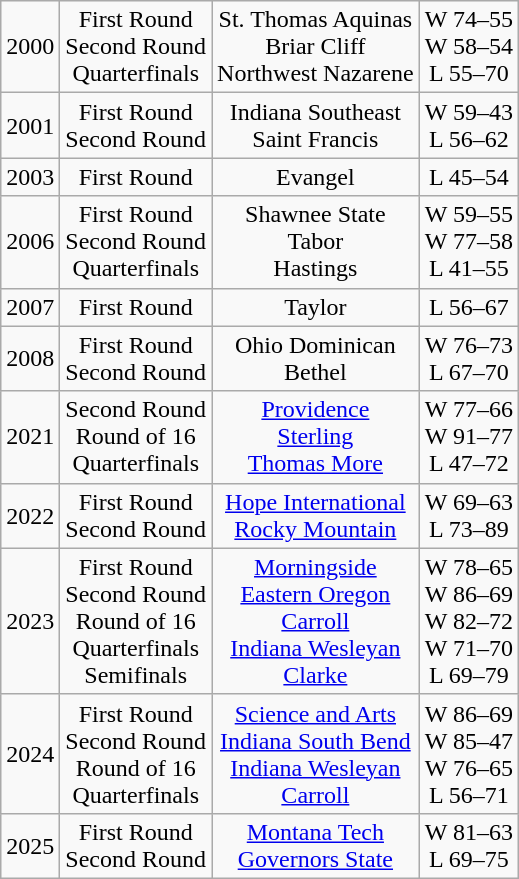<table class="wikitable">
<tr align="center">
<td>2000</td>
<td>First Round<br>Second Round<br>Quarterfinals</td>
<td>St. Thomas Aquinas<br>Briar Cliff<br>Northwest Nazarene</td>
<td>W 74–55<br>W 58–54<br>L 55–70</td>
</tr>
<tr align="center">
<td>2001</td>
<td>First Round<br>Second Round</td>
<td>Indiana Southeast<br>Saint Francis</td>
<td>W 59–43<br>L 56–62</td>
</tr>
<tr align="center">
<td>2003</td>
<td>First Round</td>
<td>Evangel</td>
<td>L 45–54</td>
</tr>
<tr align="center">
<td>2006</td>
<td>First Round<br>Second Round<br>Quarterfinals</td>
<td>Shawnee State<br>Tabor<br>Hastings</td>
<td>W 59–55<br>W 77–58<br>L 41–55</td>
</tr>
<tr align="center">
<td>2007</td>
<td>First Round</td>
<td>Taylor</td>
<td>L 56–67</td>
</tr>
<tr align="center">
<td>2008</td>
<td>First Round<br>Second Round</td>
<td>Ohio Dominican<br>Bethel</td>
<td>W 76–73<br>L 67–70</td>
</tr>
<tr align="center">
<td>2021</td>
<td>Second Round<br>Round of 16<br>Quarterfinals</td>
<td><a href='#'>Providence</a><br><a href='#'>Sterling</a><br><a href='#'>Thomas More</a></td>
<td>W 77–66<br>W 91–77<br>L 47–72</td>
</tr>
<tr align="center">
<td>2022</td>
<td>First Round<br>Second Round</td>
<td><a href='#'>Hope International</a><br><a href='#'>Rocky Mountain</a></td>
<td>W 69–63<br>L 73–89</td>
</tr>
<tr align="center">
<td>2023</td>
<td>First Round<br>Second Round<br>Round of 16<br>Quarterfinals<br>Semifinals</td>
<td><a href='#'>Morningside</a><br><a href='#'>Eastern Oregon</a><br><a href='#'>Carroll</a><br><a href='#'>Indiana Wesleyan</a><br><a href='#'>Clarke</a></td>
<td>W 78–65<br>W 86–69<br>W 82–72<br>W 71–70<br>L 69–79</td>
</tr>
<tr align="center">
<td>2024</td>
<td>First Round<br>Second Round<br>Round of 16<br>Quarterfinals</td>
<td><a href='#'>Science and Arts</a><br><a href='#'>Indiana South Bend</a><br><a href='#'>Indiana Wesleyan</a><br><a href='#'>Carroll</a></td>
<td>W 86–69<br>W 85–47<br>W 76–65<br>L 56–71</td>
</tr>
<tr align="center">
<td>2025</td>
<td>First Round<br>Second Round</td>
<td><a href='#'>Montana Tech</a><br><a href='#'>Governors State</a></td>
<td>W 81–63<br>L 69–75</td>
</tr>
</table>
